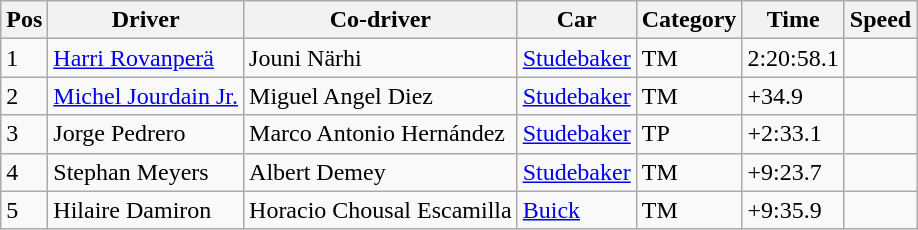<table class="wikitable">
<tr>
<th>Pos</th>
<th>Driver</th>
<th>Co-driver</th>
<th>Car</th>
<th>Category</th>
<th>Time</th>
<th>Speed</th>
</tr>
<tr>
<td>1</td>
<td> <a href='#'>Harri Rovanperä</a></td>
<td> Jouni Närhi</td>
<td><a href='#'>Studebaker</a></td>
<td>TM</td>
<td>2:20:58.1</td>
<td></td>
</tr>
<tr>
<td>2</td>
<td> <a href='#'>Michel Jourdain Jr.</a></td>
<td> Miguel Angel Diez</td>
<td><a href='#'>Studebaker</a></td>
<td>TM</td>
<td>+34.9</td>
<td></td>
</tr>
<tr>
<td>3</td>
<td> Jorge Pedrero</td>
<td> Marco Antonio Hernández</td>
<td><a href='#'>Studebaker</a></td>
<td>TP</td>
<td>+2:33.1</td>
<td></td>
</tr>
<tr>
<td>4</td>
<td> Stephan Meyers</td>
<td> Albert Demey</td>
<td><a href='#'>Studebaker</a></td>
<td>TM</td>
<td>+9:23.7</td>
<td></td>
</tr>
<tr>
<td>5</td>
<td> Hilaire Damiron</td>
<td> Horacio Chousal Escamilla</td>
<td><a href='#'>Buick</a></td>
<td>TM</td>
<td>+9:35.9</td>
<td></td>
</tr>
</table>
